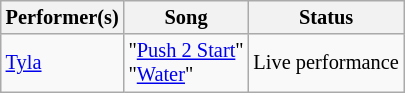<table class="wikitable" style="font-size:85%">
<tr>
<th>Performer(s)</th>
<th>Song</th>
<th>Status</th>
</tr>
<tr>
<td> <a href='#'>Tyla</a></td>
<td>"<a href='#'>Push 2 Start</a>" <br>"<a href='#'>Water</a>"</td>
<td>Live performance</td>
</tr>
</table>
